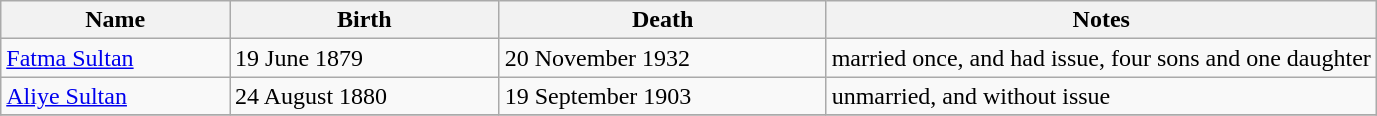<table class="wikitable">
<tr>
<th>Name</th>
<th>Birth</th>
<th>Death</th>
<th style="width:40%;">Notes</th>
</tr>
<tr>
<td><a href='#'>Fatma Sultan</a></td>
<td>19 June 1879</td>
<td>20 November 1932</td>
<td>married once, and had issue, four sons and one daughter</td>
</tr>
<tr>
<td><a href='#'>Aliye Sultan</a></td>
<td>24 August 1880</td>
<td>19 September 1903</td>
<td>unmarried, and without issue</td>
</tr>
<tr>
</tr>
</table>
